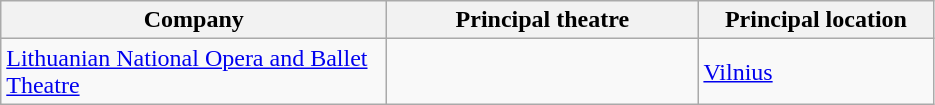<table class="wikitable">
<tr>
<th width=250>Company</th>
<th width=200>Principal theatre</th>
<th width=150>Principal location</th>
</tr>
<tr>
<td><a href='#'>Lithuanian National Opera and Ballet Theatre</a></td>
<td></td>
<td><a href='#'>Vilnius</a></td>
</tr>
</table>
